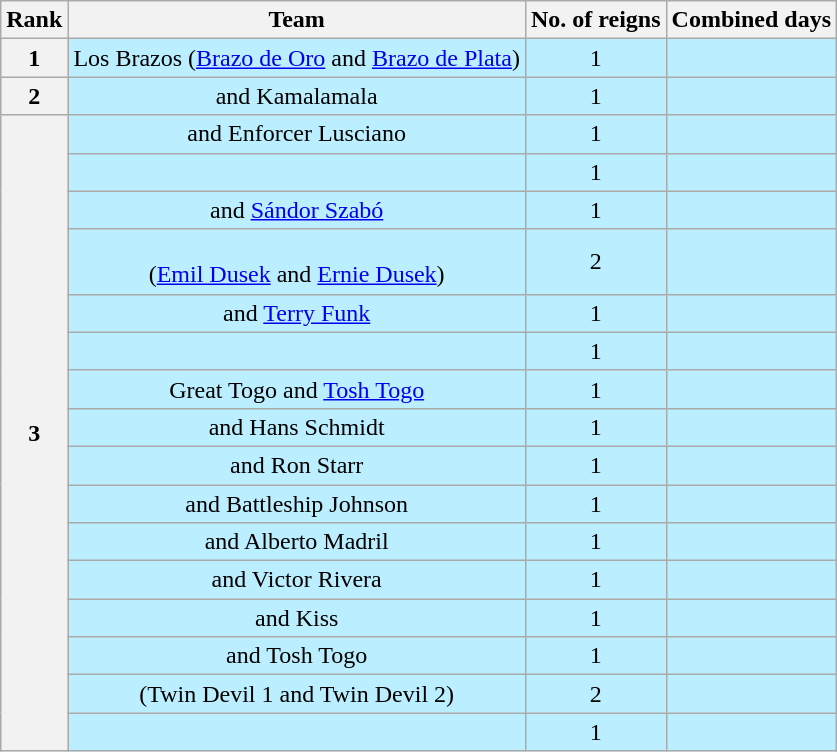<table class="wikitable sortable" style="text-align: center">
<tr>
<th data-sort-type="number" scope="col">Rank</th>
<th scope="col">Team</th>
<th data-sort-type="number" scope="col">No. of reigns</th>
<th data-sort-type="number" scope="col">Combined days</th>
</tr>
<tr style="background-color:#bbeeff">
<th scope="row">1</th>
<td>Los Brazos (<a href='#'>Brazo de Oro</a> and <a href='#'>Brazo de Plata</a>)</td>
<td>1</td>
<td></td>
</tr>
<tr style="background-color:#bbeeff">
<th scope="row">2</th>
<td> and Kamalamala</td>
<td>1</td>
<td></td>
</tr>
<tr style="background-color:#bbeeff">
<th scope="row" rowspan=16>3</th>
<td> and Enforcer Lusciano</td>
<td>1</td>
<td></td>
</tr>
<tr style="background-color:#bbeeff">
<td></td>
<td>1</td>
<td></td>
</tr>
<tr style="background-color:#bbeeff">
<td> and <a href='#'>Sándor Szabó</a></td>
<td>1</td>
<td></td>
</tr>
<tr style="background-color:#bbeeff">
<td><br>(<a href='#'>Emil Dusek</a> and <a href='#'>Ernie Dusek</a>)</td>
<td>2</td>
<td></td>
</tr>
<tr style="background-color:#bbeeff">
<td> and <a href='#'>Terry Funk</a></td>
<td>1</td>
<td></td>
</tr>
<tr style="background-color:#bbeeff">
<td></td>
<td>1</td>
<td></td>
</tr>
<tr style="background-color:#bbeeff">
<td>Great Togo and <a href='#'>Tosh Togo</a></td>
<td>1</td>
<td></td>
</tr>
<tr style="background-color:#bbeeff">
<td> and Hans Schmidt</td>
<td>1</td>
<td></td>
</tr>
<tr style="background-color:#bbeeff">
<td> and Ron Starr</td>
<td>1</td>
<td></td>
</tr>
<tr style="background-color:#bbeeff">
<td> and Battleship Johnson</td>
<td>1</td>
<td></td>
</tr>
<tr style="background-color:#bbeeff">
<td> and Alberto Madril</td>
<td>1</td>
<td></td>
</tr>
<tr style="background-color:#bbeeff">
<td> and Victor Rivera</td>
<td>1</td>
<td></td>
</tr>
<tr style="background-color:#bbeeff">
<td> and Kiss</td>
<td>1</td>
<td></td>
</tr>
<tr style="background-color:#bbeeff">
<td> and Tosh Togo</td>
<td>1</td>
<td></td>
</tr>
<tr style="background-color:#bbeeff">
<td> (Twin Devil 1 and Twin Devil 2)</td>
<td>2</td>
<td></td>
</tr>
<tr style="background-color:#bbeeff">
<td></td>
<td>1</td>
<td></td>
</tr>
</table>
